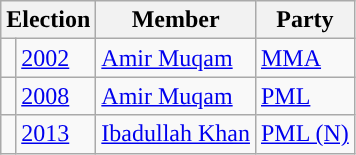<table class="wikitable">
<tr>
<th colspan="2">Election</th>
<th>Member</th>
<th>Party</th>
</tr>
<tr>
<td style="background-color: "></td>
<td><a href='#'>2002</a></td>
<td><a href='#'>Amir Muqam</a></td>
<td><a href='#'>MMA</a></td>
</tr>
<tr>
<td style="background-color: "></td>
<td><a href='#'>2008</a></td>
<td><a href='#'>Amir Muqam</a></td>
<td><a href='#'>PML</a></td>
</tr>
<tr>
<td style="background-color: "></td>
<td><a href='#'>2013</a></td>
<td><a href='#'>Ibadullah Khan</a></td>
<td><a href='#'>PML (N)</a></td>
</tr>
</table>
